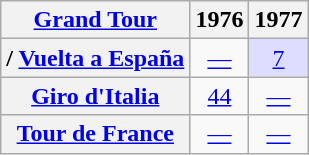<table class="wikitable plainrowheaders">
<tr>
<th scope="col"><a href='#'>Grand Tour</a></th>
<th scope="col">1976</th>
<th scope="col">1977</th>
</tr>
<tr style="text-align:center;">
<th scope="row">/ <a href='#'>Vuelta a España</a></th>
<td><a href='#'>—</a></td>
<td style="background:#ddddff;"><a href='#'>7</a></td>
</tr>
<tr style="text-align:center;">
<th scope="row"> <a href='#'>Giro d'Italia</a></th>
<td><a href='#'>44</a></td>
<td><a href='#'>—</a></td>
</tr>
<tr style="text-align:center;">
<th scope="row"> <a href='#'>Tour de France</a></th>
<td><a href='#'>—</a></td>
<td><a href='#'>—</a></td>
</tr>
</table>
